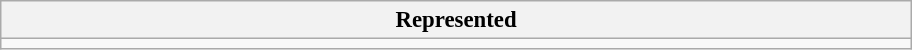<table class="wikitable sortable" style="font-size: 95%; text-align:center;">
<tr>
<th width="600">Represented</th>
</tr>
<tr>
<td></td>
</tr>
</table>
